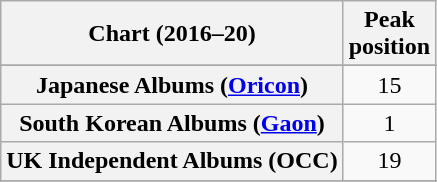<table class="wikitable sortable plainrowheaders" style="text-align:center">
<tr>
<th>Chart (2016–20)</th>
<th>Peak<br>position</th>
</tr>
<tr>
</tr>
<tr>
</tr>
<tr>
</tr>
<tr>
</tr>
<tr>
</tr>
<tr>
<th scope="row">Japanese Albums (<a href='#'>Oricon</a>)</th>
<td>15</td>
</tr>
<tr>
<th scope="row">South Korean Albums (<a href='#'>Gaon</a>)</th>
<td>1</td>
</tr>
<tr>
<th scope="row">UK Independent Albums (OCC)</th>
<td>19</td>
</tr>
<tr>
</tr>
<tr>
</tr>
<tr>
</tr>
</table>
